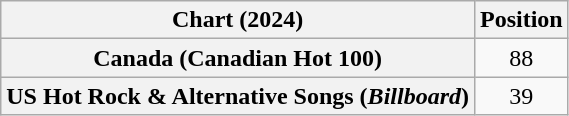<table class="wikitable sortable plainrowheaders" style="text-align:center">
<tr>
<th scope="col">Chart (2024)</th>
<th scope="col">Position</th>
</tr>
<tr>
<th scope="row">Canada (Canadian Hot 100)</th>
<td>88</td>
</tr>
<tr>
<th scope="row">US Hot Rock & Alternative Songs (<em>Billboard</em>)</th>
<td>39</td>
</tr>
</table>
